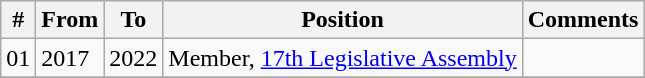<table class="wikitable sortable">
<tr>
<th>#</th>
<th>From</th>
<th>To</th>
<th>Position</th>
<th>Comments</th>
</tr>
<tr>
<td>01</td>
<td>2017</td>
<td>2022</td>
<td>Member, <a href='#'>17th Legislative Assembly</a></td>
<td></td>
</tr>
<tr>
</tr>
</table>
